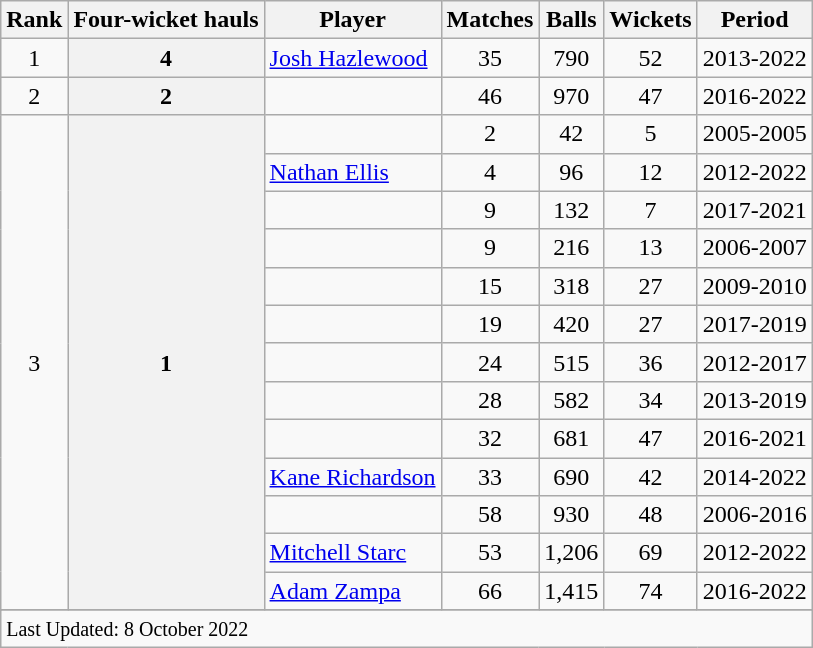<table class="wikitable plainrowheaders sortable">
<tr>
<th scope=col>Rank</th>
<th scope=col>Four-wicket hauls</th>
<th scope=col>Player</th>
<th scope=col>Matches</th>
<th scope=col>Balls</th>
<th scope=col>Wickets</th>
<th scope=col>Period</th>
</tr>
<tr>
<td align=center>1</td>
<th scope=row style=text-align:center;>4</th>
<td><a href='#'>Josh Hazlewood</a></td>
<td align=center>35</td>
<td align=center>790</td>
<td align=center>52</td>
<td>2013-2022</td>
</tr>
<tr>
<td align=center>2</td>
<th scope=row style=text-align:center;>2</th>
<td></td>
<td align=center>46</td>
<td align=center>970</td>
<td align=center>47</td>
<td>2016-2022</td>
</tr>
<tr>
<td align=center rowspan=13>3</td>
<th scope=row style=text-align:center; rowspan=13>1</th>
<td></td>
<td align=center>2</td>
<td align=center>42</td>
<td align=center>5</td>
<td>2005-2005</td>
</tr>
<tr>
<td><a href='#'>Nathan Ellis</a></td>
<td align=center>4</td>
<td align=center>96</td>
<td align=center>12</td>
<td>2012-2022</td>
</tr>
<tr>
<td></td>
<td align=center>9</td>
<td align=center>132</td>
<td align=center>7</td>
<td>2017-2021</td>
</tr>
<tr>
<td></td>
<td align=center>9</td>
<td align=center>216</td>
<td align=center>13</td>
<td>2006-2007</td>
</tr>
<tr>
<td></td>
<td align=center>15</td>
<td align=center>318</td>
<td align=center>27</td>
<td>2009-2010</td>
</tr>
<tr>
<td></td>
<td align=center>19</td>
<td align=center>420</td>
<td align=center>27</td>
<td>2017-2019</td>
</tr>
<tr>
<td></td>
<td align=center>24</td>
<td align=center>515</td>
<td align=center>36</td>
<td>2012-2017</td>
</tr>
<tr>
<td></td>
<td align=center>28</td>
<td align=center>582</td>
<td align=center>34</td>
<td>2013-2019</td>
</tr>
<tr>
<td></td>
<td align=center>32</td>
<td align=center>681</td>
<td align=center>47</td>
<td>2016-2021</td>
</tr>
<tr>
<td><a href='#'>Kane Richardson</a></td>
<td align=center>33</td>
<td align=center>690</td>
<td align=center>42</td>
<td>2014-2022</td>
</tr>
<tr>
<td></td>
<td align=center>58</td>
<td align=center>930</td>
<td align=center>48</td>
<td>2006-2016</td>
</tr>
<tr>
<td><a href='#'>Mitchell Starc</a></td>
<td align=center>53</td>
<td align=center>1,206</td>
<td align=center>69</td>
<td>2012-2022</td>
</tr>
<tr>
<td><a href='#'>Adam Zampa</a></td>
<td align=center>66</td>
<td align=center>1,415</td>
<td align=center>74</td>
<td>2016-2022</td>
</tr>
<tr>
</tr>
<tr class=sortbottom>
<td colspan=7><small>Last Updated: 8 October 2022</small></td>
</tr>
</table>
